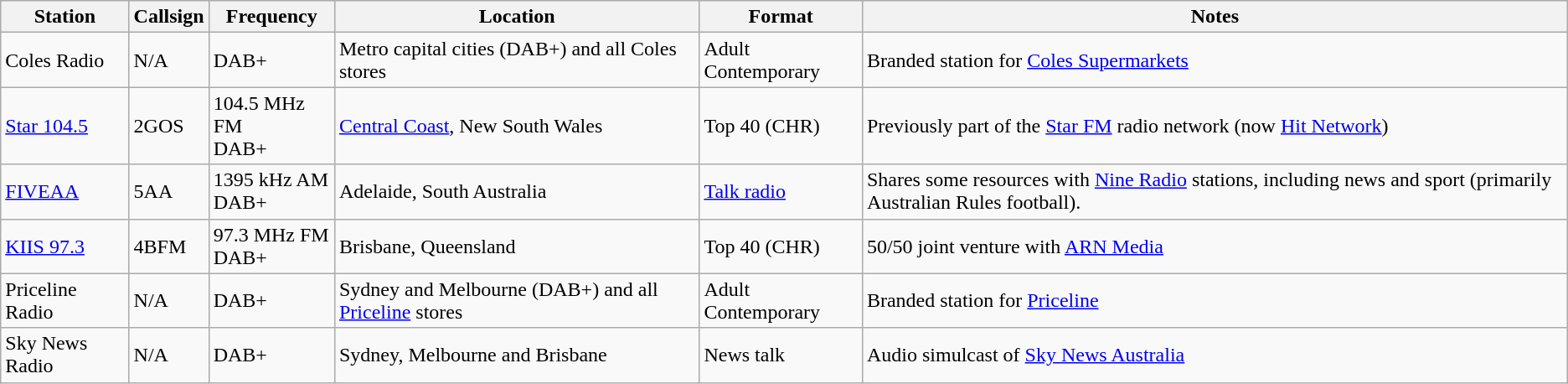<table class="wikitable sortable">
<tr>
<th>Station</th>
<th>Callsign</th>
<th>Frequency</th>
<th>Location</th>
<th>Format</th>
<th>Notes</th>
</tr>
<tr>
<td>Coles Radio</td>
<td>N/A</td>
<td>DAB+</td>
<td>Metro capital cities (DAB+) and all Coles stores</td>
<td>Adult Contemporary</td>
<td>Branded station for <a href='#'>Coles Supermarkets</a></td>
</tr>
<tr>
<td><a href='#'>Star 104.5</a></td>
<td>2GOS</td>
<td>104.5 MHz FM<br>DAB+</td>
<td><a href='#'>Central Coast</a>, New South Wales</td>
<td>Top 40 (CHR)</td>
<td>Previously part of the <a href='#'>Star FM</a> radio network (now <a href='#'>Hit Network</a>)</td>
</tr>
<tr>
<td><a href='#'>FIVEAA</a></td>
<td>5AA</td>
<td>1395 kHz AM<br>DAB+</td>
<td>Adelaide, South Australia</td>
<td><a href='#'>Talk radio</a></td>
<td>Shares some resources with <a href='#'>Nine Radio</a> stations, including news and sport (primarily Australian Rules football).</td>
</tr>
<tr>
<td><a href='#'>KIIS 97.3</a></td>
<td>4BFM</td>
<td>97.3 MHz FM<br>DAB+</td>
<td>Brisbane, Queensland</td>
<td>Top 40 (CHR)</td>
<td>50/50 joint venture with <a href='#'>ARN Media</a></td>
</tr>
<tr>
<td>Priceline Radio</td>
<td>N/A</td>
<td>DAB+</td>
<td>Sydney and Melbourne (DAB+) and all <a href='#'>Priceline</a> stores</td>
<td>Adult Contemporary</td>
<td>Branded station for <a href='#'>Priceline</a></td>
</tr>
<tr>
<td>Sky News Radio</td>
<td>N/A</td>
<td>DAB+</td>
<td>Sydney, Melbourne and Brisbane</td>
<td>News talk</td>
<td>Audio simulcast of <a href='#'>Sky News Australia</a></td>
</tr>
</table>
